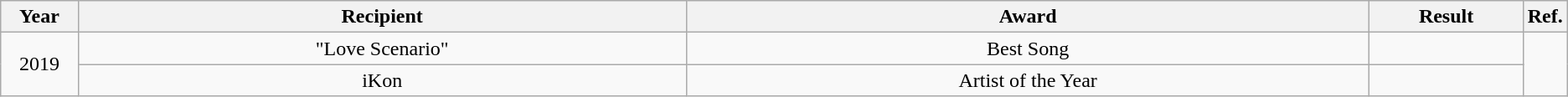<table class="wikitable" style="text-align:center">
<tr>
<th width=5%>Year</th>
<th style="width:40%;">Recipient</th>
<th style="width:45%;">Award</th>
<th style="width:10%;">Result</th>
<th style="width:5%;">Ref.</th>
</tr>
<tr>
<td rowspan="2">2019</td>
<td>"Love Scenario"</td>
<td>Best Song</td>
<td></td>
<td rowspan="2"></td>
</tr>
<tr>
<td>iKon</td>
<td>Artist of the Year</td>
<td></td>
</tr>
</table>
